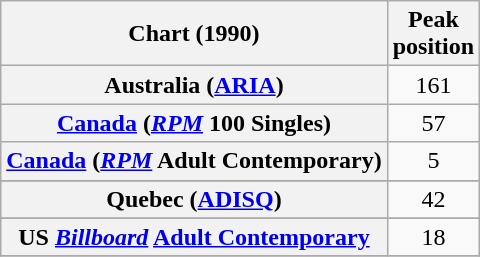<table class="wikitable sortable plainrowheaders">
<tr>
<th align="left">Chart (1990)</th>
<th align="left">Peak<br>position</th>
</tr>
<tr>
<th scope="row">Australia (<a href='#'>ARIA</a>)</th>
<td align="center">161</td>
</tr>
<tr>
<th scope="row"><a href='#'>Canada</a> (<em><a href='#'>RPM</a></em> 100 Singles)</th>
<td align="center">57</td>
</tr>
<tr>
<th scope="row"><a href='#'>Canada</a> (<em><a href='#'>RPM</a></em> Adult Contemporary)</th>
<td align="center">5</td>
</tr>
<tr>
</tr>
<tr>
<th scope="row">Quebec (<a href='#'>ADISQ</a>)</th>
<td align="center">42</td>
</tr>
<tr>
</tr>
<tr>
<th scope="row">US <em><a href='#'>Billboard</a></em> <a href='#'>Adult Contemporary</a></th>
<td align="center">18</td>
</tr>
<tr>
</tr>
</table>
